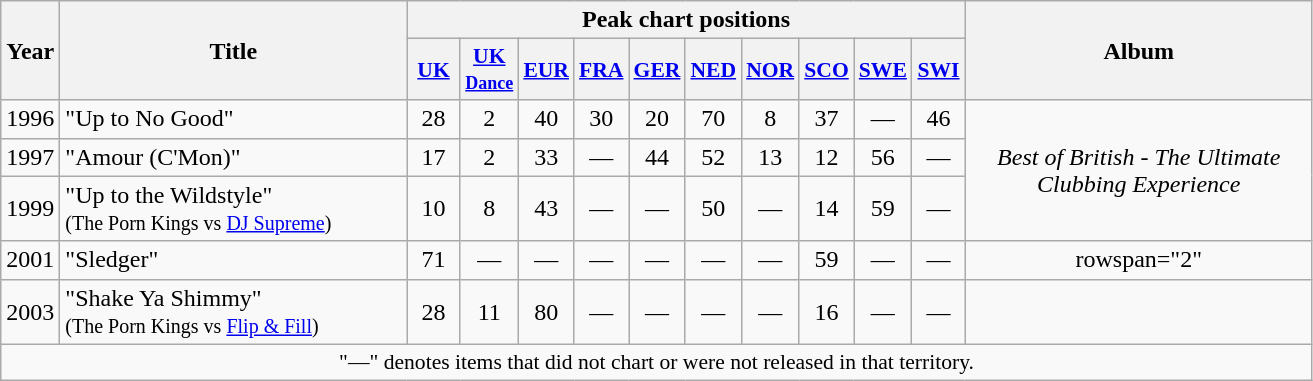<table class="wikitable" style="text-align:center;">
<tr>
<th rowspan="2" style="width:2em;">Year</th>
<th rowspan="2" style="width:14em;">Title</th>
<th colspan="10">Peak chart positions</th>
<th rowspan="2" style="width:14em;">Album</th>
</tr>
<tr>
<th style="width:2em;font-size:90%;"><a href='#'>UK</a><br></th>
<th style="width:2em;font-size:90%;"><a href='#'>UK<br><small>Dance</small></a><br></th>
<th style="width:2em;font-size:90%;"><a href='#'>EUR</a><br></th>
<th style="width:2em;font-size:90%;"><a href='#'>FRA</a><br></th>
<th style="width:2em;font-size:90%;"><a href='#'>GER</a><br></th>
<th style="width:2em;font-size:90%;"><a href='#'>NED</a><br></th>
<th style="width:2em;font-size:90%;"><a href='#'>NOR</a><br></th>
<th style="width:2em;font-size:90%;"><a href='#'>SCO</a><br></th>
<th style="width:2em;font-size:90%;"><a href='#'>SWE</a><br></th>
<th style="width:2em;font-size:90%;"><a href='#'>SWI</a><br></th>
</tr>
<tr>
<td>1996</td>
<td style="text-align:left;">"Up to No Good"</td>
<td>28</td>
<td>2</td>
<td>40</td>
<td>30</td>
<td>20</td>
<td>70</td>
<td>8</td>
<td>37</td>
<td>—</td>
<td>46</td>
<td rowspan="3"><em>Best of British - The Ultimate Clubbing Experience</em></td>
</tr>
<tr>
<td>1997</td>
<td style="text-align:left;">"Amour (C'Mon)"</td>
<td>17</td>
<td>2</td>
<td>33</td>
<td>—</td>
<td>44</td>
<td>52</td>
<td>13</td>
<td>12</td>
<td>56</td>
<td>—</td>
</tr>
<tr>
<td>1999</td>
<td style="text-align:left;">"Up to the Wildstyle"<br><small>(The Porn Kings vs <a href='#'>DJ Supreme</a>)</small></td>
<td>10</td>
<td>8</td>
<td>43</td>
<td>—</td>
<td>—</td>
<td>50</td>
<td>—</td>
<td>14</td>
<td>59</td>
<td>—</td>
</tr>
<tr>
<td>2001</td>
<td style="text-align:left;">"Sledger"</td>
<td>71</td>
<td>—</td>
<td>—</td>
<td>—</td>
<td>—</td>
<td>—</td>
<td>—</td>
<td>59</td>
<td>—</td>
<td>—</td>
<td>rowspan="2" </td>
</tr>
<tr>
<td>2003</td>
<td style="text-align:left;">"Shake Ya Shimmy"<br><small>(The Porn Kings vs <a href='#'>Flip & Fill</a>)</small></td>
<td>28</td>
<td>11</td>
<td>80</td>
<td>—</td>
<td>—</td>
<td>—</td>
<td>—</td>
<td>16</td>
<td>—</td>
<td>—</td>
</tr>
<tr>
<td colspan="15" style="font-size:90%">"—" denotes items that did not chart or were not released in that territory.</td>
</tr>
</table>
